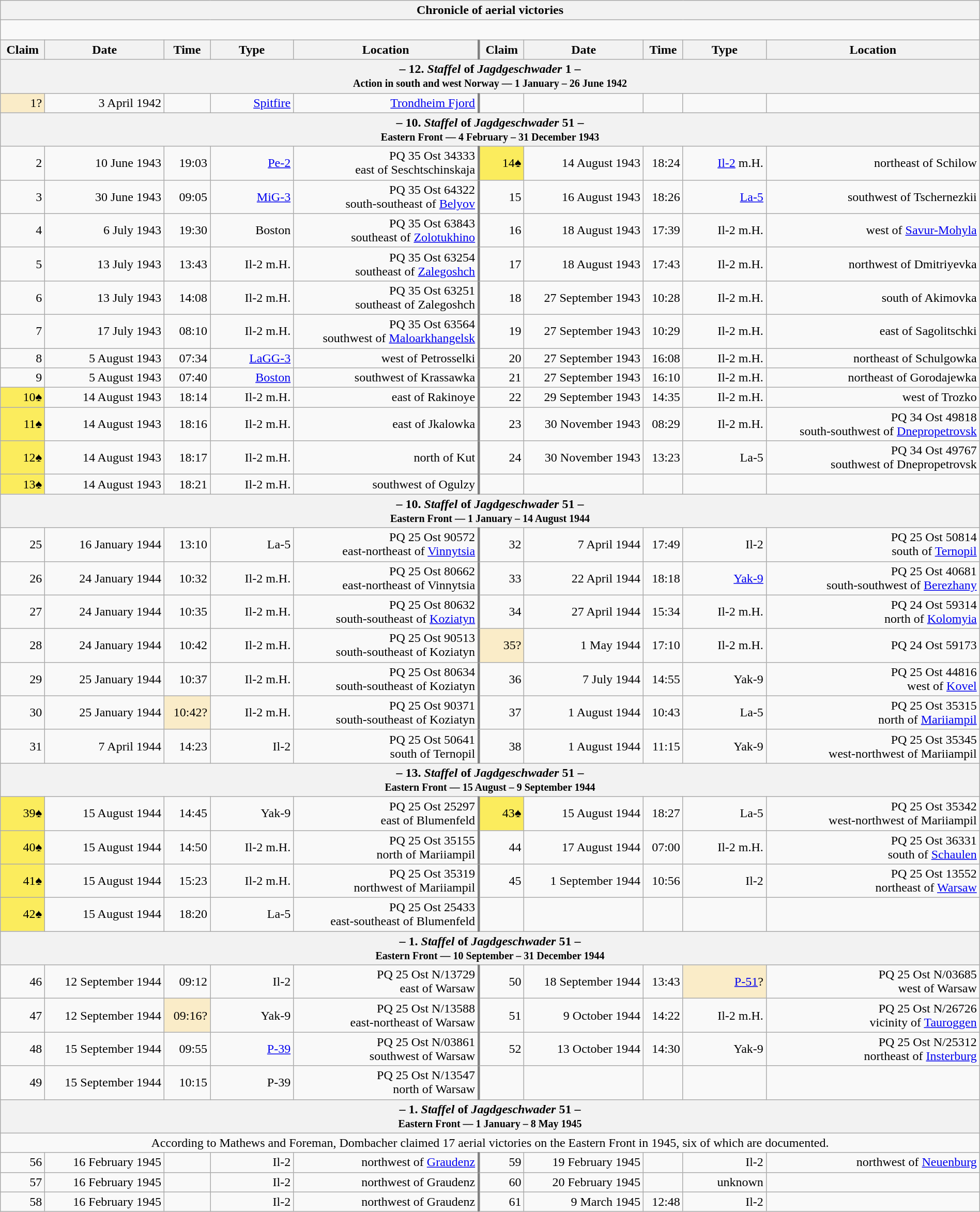<table class="wikitable plainrowheaders collapsible" style="margin-left: auto; margin-right: auto; border: none; text-align:right; width: 100%;">
<tr>
<th colspan="10">Chronicle of aerial victories</th>
</tr>
<tr>
<td colspan="10" style="text-align: left;"><br>
</td>
</tr>
<tr>
<th scope="col">Claim</th>
<th scope="col">Date</th>
<th scope="col">Time</th>
<th scope="col" width="100px">Type</th>
<th scope="col">Location</th>
<th scope="col" style="border-left: 3px solid grey;">Claim</th>
<th scope="col">Date</th>
<th scope="col">Time</th>
<th scope="col" width="100px">Type</th>
<th scope="col">Location</th>
</tr>
<tr>
<th colspan="10">– 12. <em>Staffel</em> of <em>Jagdgeschwader</em> 1 –<br><small>Action in south and west Norway — 1 January – 26 June 1942</small></th>
</tr>
<tr>
<td style="background:#faecc8">1?</td>
<td>3 April 1942</td>
<td></td>
<td><a href='#'>Spitfire</a></td>
<td><a href='#'>Trondheim Fjord</a></td>
<td style="border-left: 3px solid grey;"></td>
<td></td>
<td></td>
<td></td>
<td></td>
</tr>
<tr>
<th colspan="10">– 10. <em>Staffel</em> of <em>Jagdgeschwader</em> 51 –<br><small>Eastern Front — 4 February – 31 December 1943</small></th>
</tr>
<tr>
<td>2</td>
<td>10 June 1943</td>
<td>19:03</td>
<td><a href='#'>Pe-2</a></td>
<td>PQ 35 Ost 34333<br> east of Seschtschinskaja</td>
<td style="border-left: 3px solid grey; background:#fbec5d;">14♠</td>
<td>14 August 1943</td>
<td>18:24</td>
<td><a href='#'>Il-2</a> m.H.</td>
<td>northeast of Schilow</td>
</tr>
<tr>
<td>3</td>
<td>30 June 1943</td>
<td>09:05</td>
<td><a href='#'>MiG-3</a></td>
<td>PQ 35 Ost 64322<br> south-southeast of <a href='#'>Belyov</a></td>
<td style="border-left: 3px solid grey;">15</td>
<td>16 August 1943</td>
<td>18:26</td>
<td><a href='#'>La-5</a></td>
<td>southwest of Tschernezkii</td>
</tr>
<tr>
<td>4</td>
<td>6 July 1943</td>
<td>19:30</td>
<td>Boston</td>
<td>PQ 35 Ost 63843<br> southeast of <a href='#'>Zolotukhino</a></td>
<td style="border-left: 3px solid grey;">16</td>
<td>18 August 1943</td>
<td>17:39</td>
<td>Il-2 m.H.</td>
<td>west of <a href='#'>Savur-Mohyla</a></td>
</tr>
<tr>
<td>5</td>
<td>13 July 1943</td>
<td>13:43</td>
<td>Il-2 m.H.</td>
<td>PQ 35 Ost 63254<br> southeast of <a href='#'>Zalegoshch</a></td>
<td style="border-left: 3px solid grey;">17</td>
<td>18 August 1943</td>
<td>17:43</td>
<td>Il-2 m.H.</td>
<td>northwest of Dmitriyevka</td>
</tr>
<tr>
<td>6</td>
<td>13 July 1943</td>
<td>14:08</td>
<td>Il-2 m.H.</td>
<td>PQ 35 Ost 63251<br> southeast of Zalegoshch</td>
<td style="border-left: 3px solid grey;">18</td>
<td>27 September 1943</td>
<td>10:28</td>
<td>Il-2 m.H.</td>
<td>south of Akimovka</td>
</tr>
<tr>
<td>7</td>
<td>17 July 1943</td>
<td>08:10</td>
<td>Il-2 m.H.</td>
<td>PQ 35 Ost 63564<br> southwest of <a href='#'>Maloarkhangelsk</a></td>
<td style="border-left: 3px solid grey;">19</td>
<td>27 September 1943</td>
<td>10:29</td>
<td>Il-2 m.H.</td>
<td>east of Sagolitschki</td>
</tr>
<tr>
<td>8</td>
<td>5 August 1943</td>
<td>07:34</td>
<td><a href='#'>LaGG-3</a></td>
<td>west of Petrosselki</td>
<td style="border-left: 3px solid grey;">20</td>
<td>27 September 1943</td>
<td>16:08</td>
<td>Il-2 m.H.</td>
<td>northeast of Schulgowka</td>
</tr>
<tr>
<td>9</td>
<td>5 August 1943</td>
<td>07:40</td>
<td><a href='#'>Boston</a></td>
<td>southwest of Krassawka</td>
<td style="border-left: 3px solid grey;">21</td>
<td>27 September 1943</td>
<td>16:10</td>
<td>Il-2 m.H.</td>
<td>northeast of Gorodajewka</td>
</tr>
<tr>
<td style="background:#fbec5d;">10♠</td>
<td>14 August 1943</td>
<td>18:14</td>
<td>Il-2 m.H.</td>
<td>east of Rakinoye</td>
<td style="border-left: 3px solid grey;">22</td>
<td>29 September 1943</td>
<td>14:35</td>
<td>Il-2 m.H.</td>
<td>west of Trozko</td>
</tr>
<tr>
<td style="background:#fbec5d;">11♠</td>
<td>14 August 1943</td>
<td>18:16</td>
<td>Il-2 m.H.</td>
<td>east of Jkalowka</td>
<td style="border-left: 3px solid grey;">23</td>
<td>30 November 1943</td>
<td>08:29</td>
<td>Il-2 m.H.</td>
<td>PQ 34 Ost 49818<br> south-southwest of <a href='#'>Dnepropetrovsk</a></td>
</tr>
<tr>
<td style="background:#fbec5d;">12♠</td>
<td>14 August 1943</td>
<td>18:17</td>
<td>Il-2 m.H.</td>
<td>north of Kut</td>
<td style="border-left: 3px solid grey;">24</td>
<td>30 November 1943</td>
<td>13:23</td>
<td>La-5</td>
<td>PQ 34 Ost 49767<br> southwest of Dnepropetrovsk</td>
</tr>
<tr>
<td style="background:#fbec5d;">13♠</td>
<td>14 August 1943</td>
<td>18:21</td>
<td>Il-2 m.H.</td>
<td>southwest of Ogulzy</td>
<td style="border-left: 3px solid grey;"></td>
<td></td>
<td></td>
<td></td>
<td></td>
</tr>
<tr>
<th colspan="10">– 10. <em>Staffel</em> of <em>Jagdgeschwader</em> 51 –<br><small>Eastern Front — 1 January – 14 August 1944</small></th>
</tr>
<tr>
<td>25</td>
<td>16 January 1944</td>
<td>13:10</td>
<td>La-5</td>
<td>PQ 25 Ost 90572<br> east-northeast of <a href='#'>Vinnytsia</a></td>
<td style="border-left: 3px solid grey;">32</td>
<td>7 April 1944</td>
<td>17:49</td>
<td>Il-2</td>
<td>PQ 25 Ost 50814<br> south of <a href='#'>Ternopil</a></td>
</tr>
<tr>
<td>26</td>
<td>24 January 1944</td>
<td>10:32</td>
<td>Il-2 m.H.</td>
<td>PQ 25 Ost 80662<br> east-northeast of Vinnytsia</td>
<td style="border-left: 3px solid grey;">33</td>
<td>22 April 1944</td>
<td>18:18</td>
<td><a href='#'>Yak-9</a></td>
<td>PQ 25 Ost 40681<br> south-southwest of <a href='#'>Berezhany</a></td>
</tr>
<tr>
<td>27</td>
<td>24 January 1944</td>
<td>10:35</td>
<td>Il-2 m.H.</td>
<td>PQ 25 Ost 80632<br> south-southeast of <a href='#'>Koziatyn</a></td>
<td style="border-left: 3px solid grey;">34</td>
<td>27 April 1944</td>
<td>15:34</td>
<td>Il-2 m.H.</td>
<td>PQ 24 Ost 59314<br> north of <a href='#'>Kolomyia</a></td>
</tr>
<tr>
<td>28</td>
<td>24 January 1944</td>
<td>10:42</td>
<td>Il-2 m.H.</td>
<td>PQ 25 Ost 90513<br> south-southeast of Koziatyn</td>
<td style="border-left: 3px solid grey; background:#faecc8">35?</td>
<td>1 May 1944</td>
<td>17:10</td>
<td>Il-2 m.H.</td>
<td>PQ 24 Ost 59173</td>
</tr>
<tr>
<td>29</td>
<td>25 January 1944</td>
<td>10:37</td>
<td>Il-2 m.H.</td>
<td>PQ 25 Ost 80634<br> south-southeast of Koziatyn</td>
<td style="border-left: 3px solid grey;">36</td>
<td>7 July 1944</td>
<td>14:55</td>
<td>Yak-9</td>
<td>PQ 25 Ost 44816<br> west of <a href='#'>Kovel</a></td>
</tr>
<tr>
<td>30</td>
<td>25 January 1944</td>
<td style="background:#faecc8">10:42?</td>
<td>Il-2 m.H.</td>
<td>PQ 25 Ost 90371<br> south-southeast of Koziatyn</td>
<td style="border-left: 3px solid grey;">37</td>
<td>1 August 1944</td>
<td>10:43</td>
<td>La-5</td>
<td>PQ 25 Ost 35315<br> north of <a href='#'>Mariiampil</a></td>
</tr>
<tr>
<td>31</td>
<td>7 April 1944</td>
<td>14:23</td>
<td>Il-2</td>
<td>PQ 25 Ost 50641<br> south of Ternopil</td>
<td style="border-left: 3px solid grey;">38</td>
<td>1 August 1944</td>
<td>11:15</td>
<td>Yak-9</td>
<td>PQ 25 Ost 35345<br> west-northwest of Mariiampil</td>
</tr>
<tr>
<th colspan="10">– 13. <em>Staffel</em> of <em>Jagdgeschwader</em> 51 –<br><small>Eastern Front — 15 August – 9 September 1944</small></th>
</tr>
<tr>
<td style="background:#fbec5d;">39♠</td>
<td>15 August 1944</td>
<td>14:45</td>
<td>Yak-9</td>
<td>PQ 25 Ost 25297<br> east of Blumenfeld</td>
<td style="border-left: 3px solid grey; background:#fbec5d;">43♠</td>
<td>15 August 1944</td>
<td>18:27</td>
<td>La-5</td>
<td>PQ 25 Ost 35342<br> west-northwest of Mariiampil</td>
</tr>
<tr>
<td style="background:#fbec5d;">40♠</td>
<td>15 August 1944</td>
<td>14:50</td>
<td>Il-2 m.H.</td>
<td>PQ 25 Ost 35155<br> north of Mariiampil</td>
<td style="border-left: 3px solid grey;">44</td>
<td>17 August 1944</td>
<td>07:00</td>
<td>Il-2 m.H.</td>
<td>PQ 25 Ost 36331<br> south of <a href='#'>Schaulen</a></td>
</tr>
<tr>
<td style="background:#fbec5d;">41♠</td>
<td>15 August 1944</td>
<td>15:23</td>
<td>Il-2 m.H.</td>
<td>PQ 25 Ost 35319<br> northwest of Mariiampil</td>
<td style="border-left: 3px solid grey;">45</td>
<td>1 September 1944</td>
<td>10:56</td>
<td>Il-2</td>
<td>PQ 25 Ost 13552<br> northeast of <a href='#'>Warsaw</a></td>
</tr>
<tr>
<td style="background:#fbec5d;">42♠</td>
<td>15 August 1944</td>
<td>18:20</td>
<td>La-5</td>
<td>PQ 25 Ost 25433<br> east-southeast of Blumenfeld</td>
<td style="border-left: 3px solid grey;"></td>
<td></td>
<td></td>
<td></td>
<td></td>
</tr>
<tr>
<th colspan="10">– 1. <em>Staffel</em> of <em>Jagdgeschwader</em> 51 –<br><small>Eastern Front — 10 September – 31 December 1944</small></th>
</tr>
<tr>
<td>46</td>
<td>12 September 1944</td>
<td>09:12</td>
<td>Il-2</td>
<td>PQ 25 Ost N/13729<br> east of Warsaw</td>
<td style="border-left: 3px solid grey;">50</td>
<td>18 September 1944</td>
<td>13:43</td>
<td style="background:#faecc8"><a href='#'>P-51</a>?</td>
<td>PQ 25 Ost N/03685<br> west of Warsaw</td>
</tr>
<tr>
<td>47</td>
<td>12 September 1944</td>
<td style="background:#faecc8">09:16?</td>
<td>Yak-9</td>
<td>PQ 25 Ost N/13588<br> east-northeast of Warsaw</td>
<td style="border-left: 3px solid grey;">51</td>
<td>9 October 1944</td>
<td>14:22</td>
<td>Il-2 m.H.</td>
<td>PQ 25 Ost N/26726<br>vicinity of <a href='#'>Tauroggen</a></td>
</tr>
<tr>
<td>48</td>
<td>15 September 1944</td>
<td>09:55</td>
<td><a href='#'>P-39</a></td>
<td>PQ 25 Ost N/03861<br> southwest of Warsaw</td>
<td style="border-left: 3px solid grey;">52</td>
<td>13 October 1944</td>
<td>14:30</td>
<td>Yak-9</td>
<td>PQ 25 Ost N/25312<br> northeast of <a href='#'>Insterburg</a></td>
</tr>
<tr>
<td>49</td>
<td>15 September 1944</td>
<td>10:15</td>
<td>P-39</td>
<td>PQ 25 Ost N/13547<br> north of Warsaw</td>
<td style="border-left: 3px solid grey;"></td>
<td></td>
<td></td>
<td></td>
<td></td>
</tr>
<tr>
<th colspan="10">– 1. <em>Staffel</em> of <em>Jagdgeschwader</em> 51 –<br><small>Eastern Front — 1 January – 8 May 1945</small></th>
</tr>
<tr>
<td colspan="10" style="text-align: center">According to Mathews and Foreman, Dombacher claimed 17 aerial victories on the Eastern Front in 1945, six of which are documented.</td>
</tr>
<tr>
<td>56</td>
<td>16 February 1945</td>
<td></td>
<td>Il-2</td>
<td>northwest of <a href='#'>Graudenz</a></td>
<td style="border-left: 3px solid grey;">59</td>
<td>19 February 1945</td>
<td></td>
<td>Il-2</td>
<td>northwest of <a href='#'>Neuenburg</a></td>
</tr>
<tr>
<td>57</td>
<td>16 February 1945</td>
<td></td>
<td>Il-2</td>
<td>northwest of Graudenz</td>
<td style="border-left: 3px solid grey;">60</td>
<td>20 February 1945</td>
<td></td>
<td>unknown</td>
<td></td>
</tr>
<tr>
<td>58</td>
<td>16 February 1945</td>
<td></td>
<td>Il-2</td>
<td>northwest of Graudenz</td>
<td style="border-left: 3px solid grey;">61</td>
<td>9 March 1945</td>
<td>12:48</td>
<td>Il-2</td>
<td></td>
</tr>
</table>
